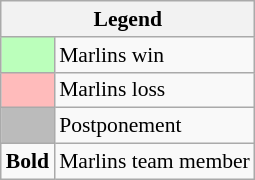<table class="wikitable" style="font-size:90%">
<tr>
<th colspan="2">Legend</th>
</tr>
<tr>
<td style="background:#bfb;"> </td>
<td>Marlins win</td>
</tr>
<tr>
<td style="background:#fbb;"> </td>
<td>Marlins loss</td>
</tr>
<tr>
<td style="background:#bbb;"> </td>
<td>Postponement</td>
</tr>
<tr>
<td><strong>Bold</strong></td>
<td>Marlins team member</td>
</tr>
</table>
